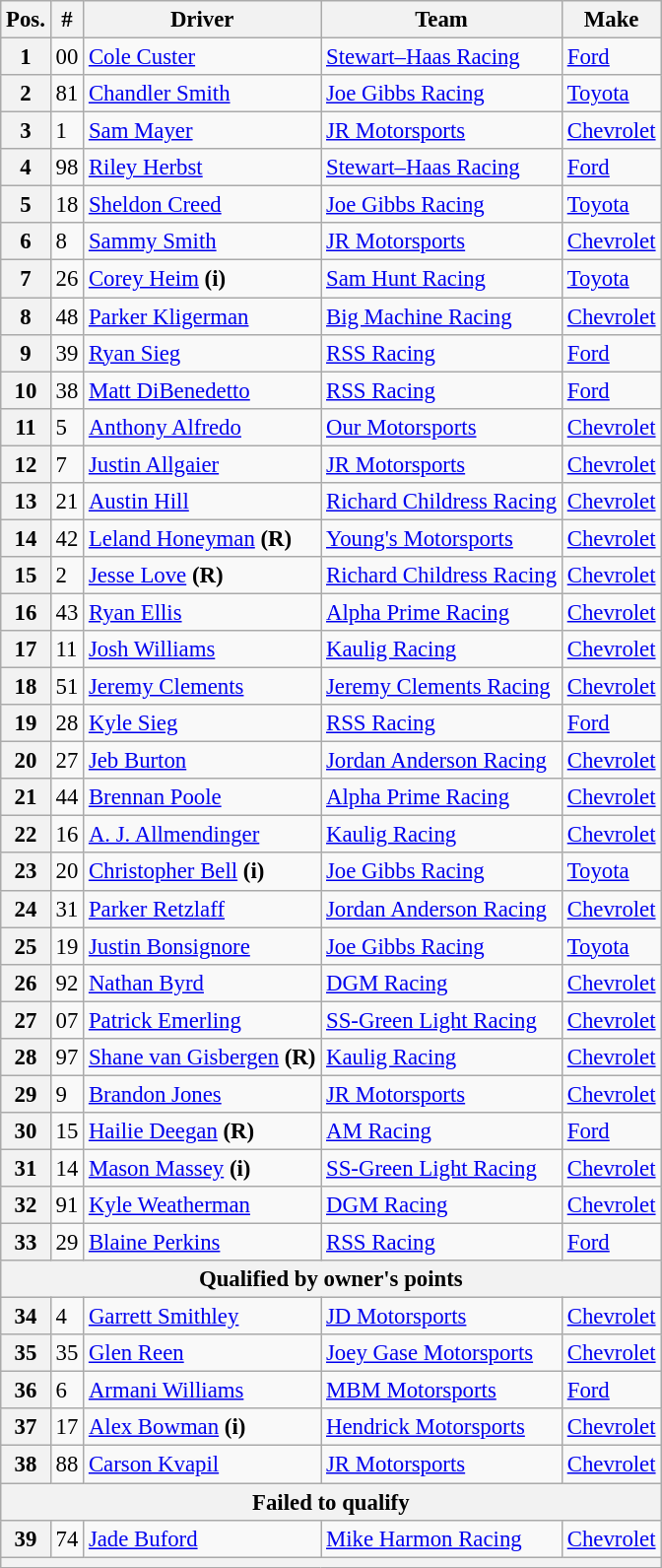<table class="wikitable" style="font-size:95%">
<tr>
<th>Pos.</th>
<th>#</th>
<th>Driver</th>
<th>Team</th>
<th>Make</th>
</tr>
<tr>
<th>1</th>
<td>00</td>
<td><a href='#'>Cole Custer</a></td>
<td><a href='#'>Stewart–Haas Racing</a></td>
<td><a href='#'>Ford</a></td>
</tr>
<tr>
<th>2</th>
<td>81</td>
<td><a href='#'>Chandler Smith</a></td>
<td><a href='#'>Joe Gibbs Racing</a></td>
<td><a href='#'>Toyota</a></td>
</tr>
<tr>
<th>3</th>
<td>1</td>
<td><a href='#'>Sam Mayer</a></td>
<td><a href='#'>JR Motorsports</a></td>
<td><a href='#'>Chevrolet</a></td>
</tr>
<tr>
<th>4</th>
<td>98</td>
<td><a href='#'>Riley Herbst</a></td>
<td><a href='#'>Stewart–Haas Racing</a></td>
<td><a href='#'>Ford</a></td>
</tr>
<tr>
<th>5</th>
<td>18</td>
<td><a href='#'>Sheldon Creed</a></td>
<td><a href='#'>Joe Gibbs Racing</a></td>
<td><a href='#'>Toyota</a></td>
</tr>
<tr>
<th>6</th>
<td>8</td>
<td><a href='#'>Sammy Smith</a></td>
<td><a href='#'>JR Motorsports</a></td>
<td><a href='#'>Chevrolet</a></td>
</tr>
<tr>
<th>7</th>
<td>26</td>
<td><a href='#'>Corey Heim</a> <strong>(i)</strong></td>
<td><a href='#'>Sam Hunt Racing</a></td>
<td><a href='#'>Toyota</a></td>
</tr>
<tr>
<th>8</th>
<td>48</td>
<td><a href='#'>Parker Kligerman</a></td>
<td><a href='#'>Big Machine Racing</a></td>
<td><a href='#'>Chevrolet</a></td>
</tr>
<tr>
<th>9</th>
<td>39</td>
<td><a href='#'>Ryan Sieg</a></td>
<td><a href='#'>RSS Racing</a></td>
<td><a href='#'>Ford</a></td>
</tr>
<tr>
<th>10</th>
<td>38</td>
<td><a href='#'>Matt DiBenedetto</a></td>
<td><a href='#'>RSS Racing</a></td>
<td><a href='#'>Ford</a></td>
</tr>
<tr>
<th>11</th>
<td>5</td>
<td><a href='#'>Anthony Alfredo</a></td>
<td><a href='#'>Our Motorsports</a></td>
<td><a href='#'>Chevrolet</a></td>
</tr>
<tr>
<th>12</th>
<td>7</td>
<td><a href='#'>Justin Allgaier</a></td>
<td><a href='#'>JR Motorsports</a></td>
<td><a href='#'>Chevrolet</a></td>
</tr>
<tr>
<th>13</th>
<td>21</td>
<td><a href='#'>Austin Hill</a></td>
<td><a href='#'>Richard Childress Racing</a></td>
<td><a href='#'>Chevrolet</a></td>
</tr>
<tr>
<th>14</th>
<td>42</td>
<td><a href='#'>Leland Honeyman</a> <strong>(R)</strong></td>
<td><a href='#'>Young's Motorsports</a></td>
<td><a href='#'>Chevrolet</a></td>
</tr>
<tr>
<th>15</th>
<td>2</td>
<td><a href='#'>Jesse Love</a> <strong>(R)</strong></td>
<td><a href='#'>Richard Childress Racing</a></td>
<td><a href='#'>Chevrolet</a></td>
</tr>
<tr>
<th>16</th>
<td>43</td>
<td><a href='#'>Ryan Ellis</a></td>
<td><a href='#'>Alpha Prime Racing</a></td>
<td><a href='#'>Chevrolet</a></td>
</tr>
<tr>
<th>17</th>
<td>11</td>
<td><a href='#'>Josh Williams</a></td>
<td><a href='#'>Kaulig Racing</a></td>
<td><a href='#'>Chevrolet</a></td>
</tr>
<tr>
<th>18</th>
<td>51</td>
<td><a href='#'>Jeremy Clements</a></td>
<td><a href='#'>Jeremy Clements Racing</a></td>
<td><a href='#'>Chevrolet</a></td>
</tr>
<tr>
<th>19</th>
<td>28</td>
<td><a href='#'>Kyle Sieg</a></td>
<td><a href='#'>RSS Racing</a></td>
<td><a href='#'>Ford</a></td>
</tr>
<tr>
<th>20</th>
<td>27</td>
<td><a href='#'>Jeb Burton</a></td>
<td><a href='#'>Jordan Anderson Racing</a></td>
<td><a href='#'>Chevrolet</a></td>
</tr>
<tr>
<th>21</th>
<td>44</td>
<td><a href='#'>Brennan Poole</a></td>
<td><a href='#'>Alpha Prime Racing</a></td>
<td><a href='#'>Chevrolet</a></td>
</tr>
<tr>
<th>22</th>
<td>16</td>
<td><a href='#'>A. J. Allmendinger</a></td>
<td><a href='#'>Kaulig Racing</a></td>
<td><a href='#'>Chevrolet</a></td>
</tr>
<tr>
<th>23</th>
<td>20</td>
<td><a href='#'>Christopher Bell</a> <strong>(i)</strong></td>
<td><a href='#'>Joe Gibbs Racing</a></td>
<td><a href='#'>Toyota</a></td>
</tr>
<tr>
<th>24</th>
<td>31</td>
<td><a href='#'>Parker Retzlaff</a></td>
<td><a href='#'>Jordan Anderson Racing</a></td>
<td><a href='#'>Chevrolet</a></td>
</tr>
<tr>
<th>25</th>
<td>19</td>
<td><a href='#'>Justin Bonsignore</a></td>
<td><a href='#'>Joe Gibbs Racing</a></td>
<td><a href='#'>Toyota</a></td>
</tr>
<tr>
<th>26</th>
<td>92</td>
<td><a href='#'>Nathan Byrd</a></td>
<td><a href='#'>DGM Racing</a></td>
<td><a href='#'>Chevrolet</a></td>
</tr>
<tr>
<th>27</th>
<td>07</td>
<td><a href='#'>Patrick Emerling</a></td>
<td><a href='#'>SS-Green Light Racing</a></td>
<td><a href='#'>Chevrolet</a></td>
</tr>
<tr>
<th>28</th>
<td>97</td>
<td><a href='#'>Shane van Gisbergen</a> <strong>(R)</strong></td>
<td><a href='#'>Kaulig Racing</a></td>
<td><a href='#'>Chevrolet</a></td>
</tr>
<tr>
<th>29</th>
<td>9</td>
<td><a href='#'>Brandon Jones</a></td>
<td><a href='#'>JR Motorsports</a></td>
<td><a href='#'>Chevrolet</a></td>
</tr>
<tr>
<th>30</th>
<td>15</td>
<td><a href='#'>Hailie Deegan</a> <strong>(R)</strong></td>
<td><a href='#'>AM Racing</a></td>
<td><a href='#'>Ford</a></td>
</tr>
<tr>
<th>31</th>
<td>14</td>
<td><a href='#'>Mason Massey</a> <strong>(i)</strong></td>
<td><a href='#'>SS-Green Light Racing</a></td>
<td><a href='#'>Chevrolet</a></td>
</tr>
<tr>
<th>32</th>
<td>91</td>
<td><a href='#'>Kyle Weatherman</a></td>
<td><a href='#'>DGM Racing</a></td>
<td><a href='#'>Chevrolet</a></td>
</tr>
<tr>
<th>33</th>
<td>29</td>
<td><a href='#'>Blaine Perkins</a></td>
<td><a href='#'>RSS Racing</a></td>
<td><a href='#'>Ford</a></td>
</tr>
<tr>
<th colspan="5">Qualified by owner's points</th>
</tr>
<tr>
<th>34</th>
<td>4</td>
<td><a href='#'>Garrett Smithley</a></td>
<td><a href='#'>JD Motorsports</a></td>
<td><a href='#'>Chevrolet</a></td>
</tr>
<tr>
<th>35</th>
<td>35</td>
<td><a href='#'>Glen Reen</a></td>
<td><a href='#'>Joey Gase Motorsports</a></td>
<td><a href='#'>Chevrolet</a></td>
</tr>
<tr>
<th>36</th>
<td>6</td>
<td><a href='#'>Armani Williams</a></td>
<td><a href='#'>MBM Motorsports</a></td>
<td><a href='#'>Ford</a></td>
</tr>
<tr>
<th>37</th>
<td>17</td>
<td><a href='#'>Alex Bowman</a> <strong>(i)</strong></td>
<td><a href='#'>Hendrick Motorsports</a></td>
<td><a href='#'>Chevrolet</a></td>
</tr>
<tr>
<th>38</th>
<td>88</td>
<td><a href='#'>Carson Kvapil</a></td>
<td><a href='#'>JR Motorsports</a></td>
<td><a href='#'>Chevrolet</a></td>
</tr>
<tr>
<th colspan="5">Failed to qualify</th>
</tr>
<tr>
<th>39</th>
<td>74</td>
<td><a href='#'>Jade Buford</a></td>
<td><a href='#'>Mike Harmon Racing</a></td>
<td><a href='#'>Chevrolet</a></td>
</tr>
<tr>
<th colspan="5"></th>
</tr>
</table>
